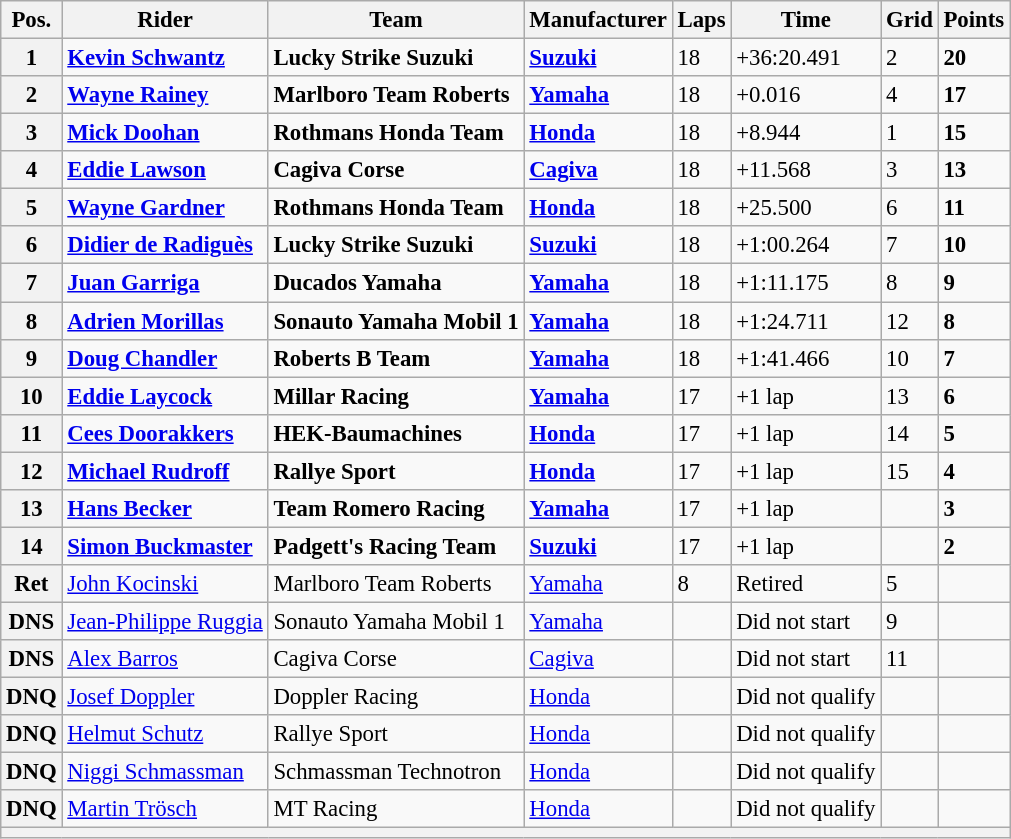<table class="wikitable" style="font-size: 95%;">
<tr>
<th>Pos.</th>
<th>Rider</th>
<th>Team</th>
<th>Manufacturer</th>
<th>Laps</th>
<th>Time</th>
<th>Grid</th>
<th>Points</th>
</tr>
<tr>
<th>1</th>
<td> <strong><a href='#'>Kevin Schwantz</a></strong></td>
<td><strong>Lucky Strike Suzuki</strong></td>
<td><strong><a href='#'>Suzuki</a></strong></td>
<td>18</td>
<td>+36:20.491</td>
<td>2</td>
<td><strong>20</strong></td>
</tr>
<tr>
<th>2</th>
<td> <strong><a href='#'>Wayne Rainey</a></strong></td>
<td><strong>Marlboro Team Roberts</strong></td>
<td><strong><a href='#'>Yamaha</a></strong></td>
<td>18</td>
<td>+0.016</td>
<td>4</td>
<td><strong>17</strong></td>
</tr>
<tr>
<th>3</th>
<td> <strong><a href='#'>Mick Doohan</a></strong></td>
<td><strong>Rothmans Honda Team</strong></td>
<td><strong><a href='#'>Honda</a></strong></td>
<td>18</td>
<td>+8.944</td>
<td>1</td>
<td><strong>15</strong></td>
</tr>
<tr>
<th>4</th>
<td> <strong><a href='#'>Eddie Lawson</a></strong></td>
<td><strong>Cagiva Corse</strong></td>
<td><strong><a href='#'>Cagiva</a></strong></td>
<td>18</td>
<td>+11.568</td>
<td>3</td>
<td><strong>13</strong></td>
</tr>
<tr>
<th>5</th>
<td> <strong><a href='#'>Wayne Gardner</a></strong></td>
<td><strong>Rothmans Honda Team</strong></td>
<td><strong><a href='#'>Honda</a></strong></td>
<td>18</td>
<td>+25.500</td>
<td>6</td>
<td><strong>11</strong></td>
</tr>
<tr>
<th>6</th>
<td> <strong><a href='#'>Didier de Radiguès</a></strong></td>
<td><strong>Lucky Strike Suzuki</strong></td>
<td><strong><a href='#'>Suzuki</a></strong></td>
<td>18</td>
<td>+1:00.264</td>
<td>7</td>
<td><strong>10</strong></td>
</tr>
<tr>
<th>7</th>
<td> <strong><a href='#'>Juan Garriga</a></strong></td>
<td><strong>Ducados Yamaha</strong></td>
<td><strong><a href='#'>Yamaha</a></strong></td>
<td>18</td>
<td>+1:11.175</td>
<td>8</td>
<td><strong>9</strong></td>
</tr>
<tr>
<th>8</th>
<td> <strong><a href='#'>Adrien Morillas</a></strong></td>
<td><strong>Sonauto Yamaha Mobil 1</strong></td>
<td><strong><a href='#'>Yamaha</a></strong></td>
<td>18</td>
<td>+1:24.711</td>
<td>12</td>
<td><strong>8</strong></td>
</tr>
<tr>
<th>9</th>
<td> <strong><a href='#'>Doug Chandler</a></strong></td>
<td><strong>Roberts B Team</strong></td>
<td><strong><a href='#'>Yamaha</a></strong></td>
<td>18</td>
<td>+1:41.466</td>
<td>10</td>
<td><strong>7</strong></td>
</tr>
<tr>
<th>10</th>
<td> <strong><a href='#'>Eddie Laycock</a></strong></td>
<td><strong>Millar Racing</strong></td>
<td><strong><a href='#'>Yamaha</a></strong></td>
<td>17</td>
<td>+1 lap</td>
<td>13</td>
<td><strong>6</strong></td>
</tr>
<tr>
<th>11</th>
<td> <strong><a href='#'>Cees Doorakkers</a></strong></td>
<td><strong>HEK-Baumachines</strong></td>
<td><strong><a href='#'>Honda</a></strong></td>
<td>17</td>
<td>+1 lap</td>
<td>14</td>
<td><strong>5</strong></td>
</tr>
<tr>
<th>12</th>
<td> <strong><a href='#'>Michael Rudroff</a></strong></td>
<td><strong>Rallye Sport</strong></td>
<td><strong><a href='#'>Honda</a></strong></td>
<td>17</td>
<td>+1 lap</td>
<td>15</td>
<td><strong>4</strong></td>
</tr>
<tr>
<th>13</th>
<td> <strong><a href='#'>Hans Becker</a></strong></td>
<td><strong>Team Romero Racing</strong></td>
<td><strong><a href='#'>Yamaha</a></strong></td>
<td>17</td>
<td>+1 lap</td>
<td></td>
<td><strong>3</strong></td>
</tr>
<tr>
<th>14</th>
<td> <strong><a href='#'>Simon Buckmaster</a></strong></td>
<td><strong>Padgett's Racing Team</strong></td>
<td><strong><a href='#'>Suzuki</a></strong></td>
<td>17</td>
<td>+1 lap</td>
<td></td>
<td><strong>2</strong></td>
</tr>
<tr>
<th>Ret</th>
<td> <a href='#'>John Kocinski</a></td>
<td>Marlboro Team Roberts</td>
<td><a href='#'>Yamaha</a></td>
<td>8</td>
<td>Retired</td>
<td>5</td>
<td></td>
</tr>
<tr>
<th>DNS</th>
<td> <a href='#'>Jean-Philippe Ruggia</a></td>
<td>Sonauto Yamaha Mobil 1</td>
<td><a href='#'>Yamaha</a></td>
<td></td>
<td>Did not start</td>
<td>9</td>
<td></td>
</tr>
<tr>
<th>DNS</th>
<td> <a href='#'>Alex Barros</a></td>
<td>Cagiva Corse</td>
<td><a href='#'>Cagiva</a></td>
<td></td>
<td>Did not start</td>
<td>11</td>
<td></td>
</tr>
<tr>
<th>DNQ</th>
<td> <a href='#'>Josef Doppler</a></td>
<td>Doppler Racing</td>
<td><a href='#'>Honda</a></td>
<td></td>
<td>Did not qualify</td>
<td></td>
<td></td>
</tr>
<tr>
<th>DNQ</th>
<td> <a href='#'>Helmut Schutz</a></td>
<td>Rallye Sport</td>
<td><a href='#'>Honda</a></td>
<td></td>
<td>Did not qualify</td>
<td></td>
<td></td>
</tr>
<tr>
<th>DNQ</th>
<td> <a href='#'>Niggi Schmassman</a></td>
<td>Schmassman Technotron</td>
<td><a href='#'>Honda</a></td>
<td></td>
<td>Did not qualify</td>
<td></td>
<td></td>
</tr>
<tr>
<th>DNQ</th>
<td> <a href='#'>Martin Trösch</a></td>
<td>MT Racing</td>
<td><a href='#'>Honda</a></td>
<td></td>
<td>Did not qualify</td>
<td></td>
<td></td>
</tr>
<tr>
<th colspan=8></th>
</tr>
</table>
